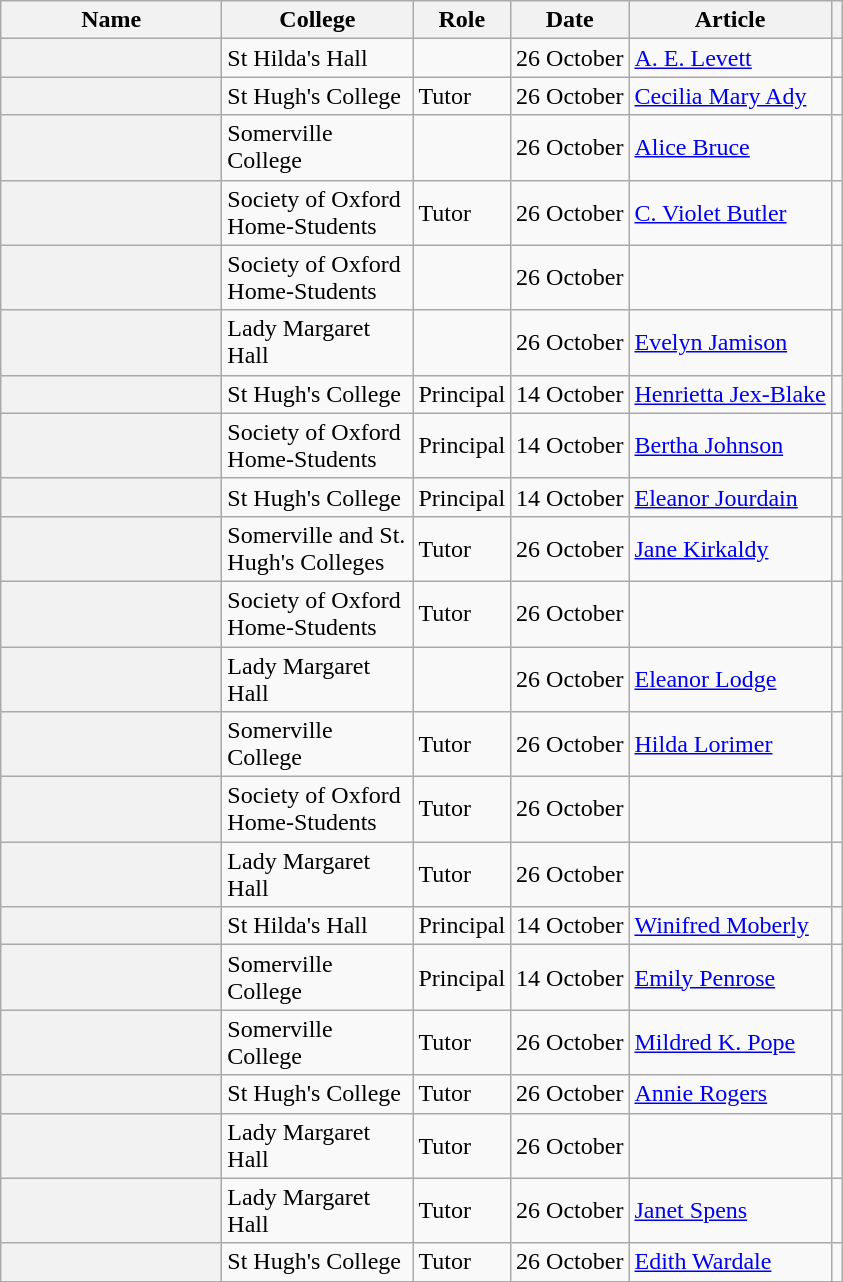<table class="wikitable sortable">
<tr>
<th scope="col" style="width:140px;">Name</th>
<th scope="col" style="width:120px;">College</th>
<th scope="col">Role</th>
<th scope="col">Date</th>
<th scope="col">Article</th>
<th scope="col"  class="unsortable"></th>
</tr>
<tr>
<th scope=row></th>
<td>St Hilda's Hall</td>
<td></td>
<td>26 October</td>
<td><a href='#'>A. E. Levett</a></td>
<td></td>
</tr>
<tr>
<th scope=row></th>
<td>St Hugh's College</td>
<td>Tutor</td>
<td>26 October</td>
<td><a href='#'>Cecilia Mary Ady</a></td>
<td></td>
</tr>
<tr>
<th scope=row></th>
<td>Somerville College</td>
<td></td>
<td>26 October</td>
<td><a href='#'>Alice Bruce</a></td>
<td></td>
</tr>
<tr>
<th scope=row></th>
<td>Society of Oxford Home-Students</td>
<td>Tutor</td>
<td>26 October</td>
<td><a href='#'>C. Violet Butler</a></td>
<td></td>
</tr>
<tr>
<th scope=row></th>
<td>Society of Oxford Home-Students</td>
<td></td>
<td>26 October</td>
<td></td>
<td></td>
</tr>
<tr>
<th scope=row></th>
<td>Lady Margaret Hall</td>
<td></td>
<td>26 October</td>
<td><a href='#'>Evelyn Jamison</a></td>
<td></td>
</tr>
<tr>
<th scope=row></th>
<td>St Hugh's College</td>
<td>Principal</td>
<td>14 October</td>
<td><a href='#'>Henrietta Jex-Blake</a></td>
<td></td>
</tr>
<tr>
<th scope=row></th>
<td>Society of Oxford Home-Students</td>
<td>Principal</td>
<td>14 October</td>
<td><a href='#'>Bertha Johnson</a></td>
<td></td>
</tr>
<tr>
<th scope=row></th>
<td>St Hugh's College</td>
<td>Principal</td>
<td>14 October</td>
<td><a href='#'>Eleanor Jourdain</a></td>
<td></td>
</tr>
<tr>
<th scope=row></th>
<td>Somerville and St. Hugh's Colleges</td>
<td>Tutor</td>
<td>26 October</td>
<td><a href='#'>Jane Kirkaldy</a></td>
<td></td>
</tr>
<tr>
<th scope=row></th>
<td>Society of Oxford Home-Students</td>
<td>Tutor</td>
<td>26 October</td>
<td></td>
<td></td>
</tr>
<tr>
<th scope=row></th>
<td>Lady Margaret Hall</td>
<td></td>
<td>26 October</td>
<td><a href='#'>Eleanor Lodge</a></td>
<td></td>
</tr>
<tr>
<th scope=row></th>
<td>Somerville College</td>
<td>Tutor</td>
<td>26 October</td>
<td><a href='#'>Hilda Lorimer</a></td>
<td></td>
</tr>
<tr>
<th scope=row></th>
<td>Society of Oxford Home-Students</td>
<td>Tutor</td>
<td>26 October</td>
<td></td>
<td></td>
</tr>
<tr>
<th scope=row></th>
<td>Lady Margaret Hall</td>
<td>Tutor</td>
<td>26 October</td>
<td></td>
<td></td>
</tr>
<tr>
<th scope=row></th>
<td>St Hilda's Hall</td>
<td>Principal</td>
<td>14 October</td>
<td><a href='#'>Winifred Moberly</a></td>
<td></td>
</tr>
<tr>
<th scope=row></th>
<td>Somerville College</td>
<td>Principal</td>
<td>14 October</td>
<td><a href='#'>Emily Penrose</a></td>
<td></td>
</tr>
<tr>
<th scope=row></th>
<td>Somerville College</td>
<td>Tutor</td>
<td>26 October</td>
<td><a href='#'>Mildred K. Pope</a></td>
<td></td>
</tr>
<tr>
<th scope=row></th>
<td>St Hugh's College</td>
<td>Tutor</td>
<td>26 October</td>
<td><a href='#'>Annie Rogers</a></td>
<td></td>
</tr>
<tr>
<th scope=row></th>
<td>Lady Margaret Hall</td>
<td>Tutor</td>
<td>26 October</td>
<td></td>
<td></td>
</tr>
<tr>
<th scope=row></th>
<td>Lady Margaret Hall</td>
<td>Tutor</td>
<td>26 October</td>
<td><a href='#'>Janet Spens</a></td>
<td></td>
</tr>
<tr>
<th scope=row></th>
<td>St Hugh's College</td>
<td>Tutor</td>
<td>26 October</td>
<td><a href='#'>Edith Wardale</a></td>
<td></td>
</tr>
</table>
